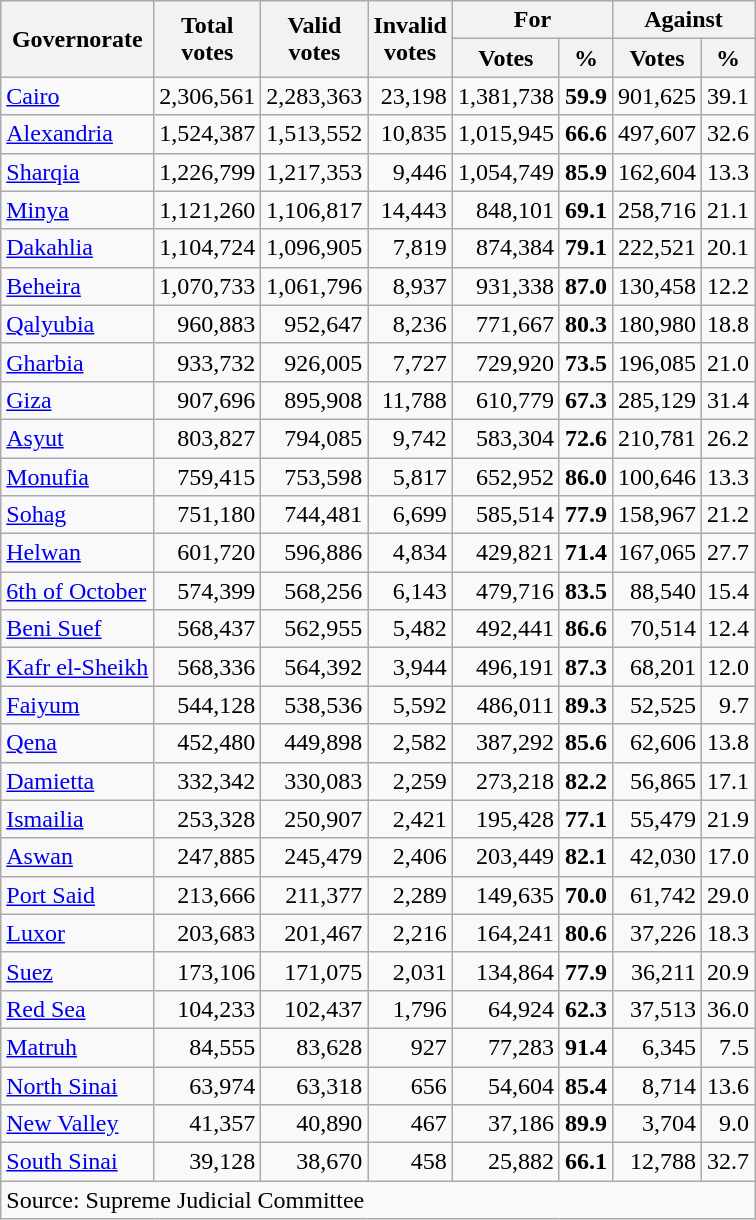<table class="wikitable sortable" style=text-align:right>
<tr>
<th rowspan=2>Governorate</th>
<th rowspan=2>Total<br>votes</th>
<th rowspan=2>Valid<br>votes</th>
<th rowspan=2>Invalid<br>votes</th>
<th colspan=2>For</th>
<th colspan=2>Against</th>
</tr>
<tr>
<th>Votes</th>
<th>%</th>
<th>Votes</th>
<th>%</th>
</tr>
<tr>
<td align=left><a href='#'>Cairo</a></td>
<td>2,306,561</td>
<td>2,283,363</td>
<td>23,198</td>
<td>1,381,738</td>
<td><strong>59.9</strong></td>
<td>901,625</td>
<td>39.1</td>
</tr>
<tr>
<td align=left><a href='#'>Alexandria</a></td>
<td>1,524,387</td>
<td>1,513,552</td>
<td>10,835</td>
<td>1,015,945</td>
<td><strong>66.6</strong></td>
<td>497,607</td>
<td>32.6</td>
</tr>
<tr>
<td align=left><a href='#'>Sharqia</a></td>
<td>1,226,799</td>
<td>1,217,353</td>
<td>9,446</td>
<td>1,054,749</td>
<td><strong>85.9</strong></td>
<td>162,604</td>
<td>13.3</td>
</tr>
<tr>
<td align=left><a href='#'>Minya</a></td>
<td>1,121,260</td>
<td>1,106,817</td>
<td>14,443</td>
<td>848,101</td>
<td><strong>69.1</strong></td>
<td>258,716</td>
<td>21.1</td>
</tr>
<tr>
<td align=left><a href='#'>Dakahlia</a></td>
<td>1,104,724</td>
<td>1,096,905</td>
<td>7,819</td>
<td>874,384</td>
<td><strong>79.1</strong></td>
<td>222,521</td>
<td>20.1</td>
</tr>
<tr>
<td align=left><a href='#'>Beheira</a></td>
<td>1,070,733</td>
<td>1,061,796</td>
<td>8,937</td>
<td>931,338</td>
<td><strong>87.0</strong></td>
<td>130,458</td>
<td>12.2</td>
</tr>
<tr>
<td align=left><a href='#'>Qalyubia</a></td>
<td>960,883</td>
<td>952,647</td>
<td>8,236</td>
<td>771,667</td>
<td><strong>80.3</strong></td>
<td>180,980</td>
<td>18.8</td>
</tr>
<tr>
<td align=left><a href='#'>Gharbia</a></td>
<td>933,732</td>
<td>926,005</td>
<td>7,727</td>
<td>729,920</td>
<td><strong>73.5</strong></td>
<td>196,085</td>
<td>21.0</td>
</tr>
<tr>
<td align=left><a href='#'>Giza</a></td>
<td>907,696</td>
<td>895,908</td>
<td>11,788</td>
<td>610,779</td>
<td><strong>67.3</strong></td>
<td>285,129</td>
<td>31.4</td>
</tr>
<tr>
<td align=left><a href='#'>Asyut</a></td>
<td>803,827</td>
<td>794,085</td>
<td>9,742</td>
<td>583,304</td>
<td><strong>72.6</strong></td>
<td>210,781</td>
<td>26.2</td>
</tr>
<tr>
<td align=left><a href='#'>Monufia</a></td>
<td>759,415</td>
<td>753,598</td>
<td>5,817</td>
<td>652,952</td>
<td><strong>86.0</strong></td>
<td>100,646</td>
<td>13.3</td>
</tr>
<tr>
<td align=left><a href='#'>Sohag</a></td>
<td>751,180</td>
<td>744,481</td>
<td>6,699</td>
<td>585,514</td>
<td><strong>77.9</strong></td>
<td>158,967</td>
<td>21.2</td>
</tr>
<tr>
<td align=left><a href='#'>Helwan</a></td>
<td>601,720</td>
<td>596,886</td>
<td>4,834</td>
<td>429,821</td>
<td><strong>71.4</strong></td>
<td>167,065</td>
<td>27.7</td>
</tr>
<tr>
<td align=left><a href='#'>6th of October</a></td>
<td>574,399</td>
<td>568,256</td>
<td>6,143</td>
<td>479,716</td>
<td><strong>83.5</strong></td>
<td>88,540</td>
<td>15.4</td>
</tr>
<tr>
<td align=left><a href='#'>Beni Suef</a></td>
<td>568,437</td>
<td>562,955</td>
<td>5,482</td>
<td>492,441</td>
<td><strong>86.6</strong></td>
<td>70,514</td>
<td>12.4</td>
</tr>
<tr>
<td align=left><a href='#'>Kafr el-Sheikh</a></td>
<td>568,336</td>
<td>564,392</td>
<td>3,944</td>
<td>496,191</td>
<td><strong>87.3</strong></td>
<td>68,201</td>
<td>12.0</td>
</tr>
<tr>
<td align=left><a href='#'>Faiyum</a></td>
<td>544,128</td>
<td>538,536</td>
<td>5,592</td>
<td>486,011</td>
<td><strong>89.3</strong></td>
<td>52,525</td>
<td>9.7</td>
</tr>
<tr>
<td align=left><a href='#'>Qena</a></td>
<td>452,480</td>
<td>449,898</td>
<td>2,582</td>
<td>387,292</td>
<td><strong>85.6</strong></td>
<td>62,606</td>
<td>13.8</td>
</tr>
<tr>
<td align=left><a href='#'>Damietta</a></td>
<td>332,342</td>
<td>330,083</td>
<td>2,259</td>
<td>273,218</td>
<td><strong>82.2</strong></td>
<td>56,865</td>
<td>17.1</td>
</tr>
<tr>
<td align=left><a href='#'>Ismailia</a></td>
<td>253,328</td>
<td>250,907</td>
<td>2,421</td>
<td>195,428</td>
<td><strong>77.1</strong></td>
<td>55,479</td>
<td>21.9</td>
</tr>
<tr>
<td align=left><a href='#'>Aswan</a></td>
<td>247,885</td>
<td>245,479</td>
<td>2,406</td>
<td>203,449</td>
<td><strong>82.1</strong></td>
<td>42,030</td>
<td>17.0</td>
</tr>
<tr>
<td align=left><a href='#'>Port Said</a></td>
<td>213,666</td>
<td>211,377</td>
<td>2,289</td>
<td>149,635</td>
<td><strong>70.0</strong></td>
<td>61,742</td>
<td>29.0</td>
</tr>
<tr>
<td align=left><a href='#'>Luxor</a></td>
<td>203,683</td>
<td>201,467</td>
<td>2,216</td>
<td>164,241</td>
<td><strong>80.6</strong></td>
<td>37,226</td>
<td>18.3</td>
</tr>
<tr>
<td align=left><a href='#'>Suez</a></td>
<td>173,106</td>
<td>171,075</td>
<td>2,031</td>
<td>134,864</td>
<td><strong>77.9</strong></td>
<td>36,211</td>
<td>20.9</td>
</tr>
<tr>
<td align=left><a href='#'>Red Sea</a></td>
<td>104,233</td>
<td>102,437</td>
<td>1,796</td>
<td>64,924</td>
<td><strong>62.3</strong></td>
<td>37,513</td>
<td>36.0</td>
</tr>
<tr>
<td align=left><a href='#'>Matruh</a></td>
<td>84,555</td>
<td>83,628</td>
<td>927</td>
<td>77,283</td>
<td><strong>91.4</strong></td>
<td>6,345</td>
<td>7.5</td>
</tr>
<tr>
<td align=left><a href='#'>North Sinai</a></td>
<td>63,974</td>
<td>63,318</td>
<td>656</td>
<td>54,604</td>
<td><strong>85.4</strong></td>
<td>8,714</td>
<td>13.6</td>
</tr>
<tr>
<td align=left><a href='#'>New Valley</a></td>
<td>41,357</td>
<td>40,890</td>
<td>467</td>
<td>37,186</td>
<td><strong>89.9</strong></td>
<td>3,704</td>
<td>9.0</td>
</tr>
<tr>
<td align=left><a href='#'>South Sinai</a></td>
<td>39,128</td>
<td>38,670</td>
<td>458</td>
<td>25,882</td>
<td><strong>66.1</strong></td>
<td>12,788</td>
<td>32.7</td>
</tr>
<tr class=sortbottom>
<td align=left colspan=8>Source: Supreme Judicial Committee</td>
</tr>
</table>
